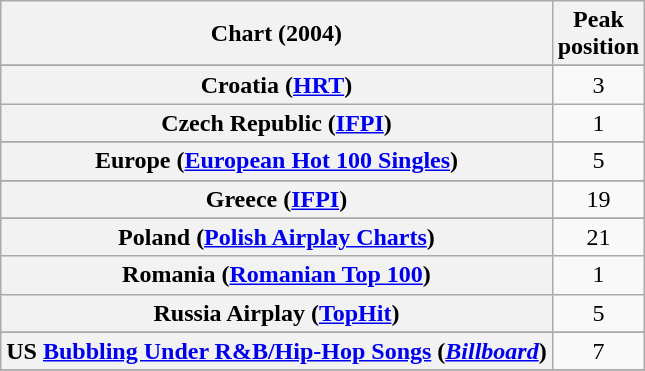<table class="wikitable sortable plainrowheaders" style="text-align:center">
<tr>
<th scope="col">Chart (2004)</th>
<th scope="col">Peak<br>position</th>
</tr>
<tr>
</tr>
<tr>
</tr>
<tr>
</tr>
<tr>
</tr>
<tr>
</tr>
<tr>
</tr>
<tr>
<th scope="row">Croatia (<a href='#'>HRT</a>)</th>
<td>3</td>
</tr>
<tr>
<th scope="row">Czech Republic (<a href='#'>IFPI</a>)</th>
<td>1</td>
</tr>
<tr>
</tr>
<tr>
<th scope="row">Europe (<a href='#'>European Hot 100 Singles</a>)</th>
<td>5</td>
</tr>
<tr>
</tr>
<tr>
</tr>
<tr>
<th scope="row">Greece (<a href='#'>IFPI</a>)</th>
<td>19</td>
</tr>
<tr>
</tr>
<tr>
</tr>
<tr>
</tr>
<tr>
</tr>
<tr>
</tr>
<tr>
</tr>
<tr>
</tr>
<tr>
</tr>
<tr>
</tr>
<tr>
<th scope="row">Poland (<a href='#'>Polish Airplay Charts</a>)</th>
<td>21</td>
</tr>
<tr>
<th scope="row">Romania (<a href='#'>Romanian Top 100</a>)</th>
<td>1</td>
</tr>
<tr>
<th scope="row">Russia Airplay (<a href='#'>TopHit</a>)</th>
<td>5</td>
</tr>
<tr>
</tr>
<tr>
</tr>
<tr>
</tr>
<tr>
</tr>
<tr>
</tr>
<tr>
<th scope="row">US <a href='#'>Bubbling Under R&B/Hip-Hop Songs</a> (<em><a href='#'>Billboard</a></em>)</th>
<td>7</td>
</tr>
<tr>
</tr>
</table>
